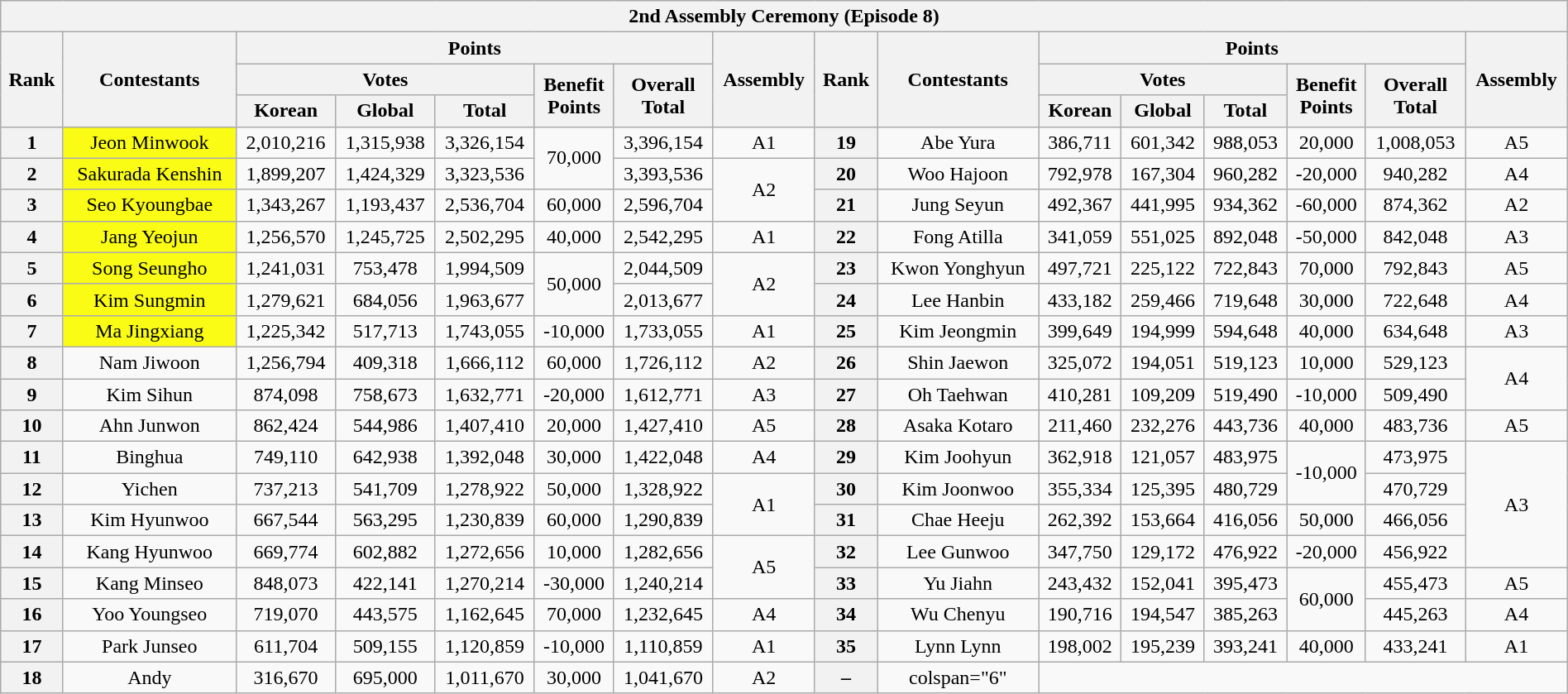<table class="wikitable sortable mw-collapsible mw-collapsed collapsible" style="text-align:center; width:100%">
<tr>
<th colspan="18">2nd Assembly Ceremony (Episode 8)</th>
</tr>
<tr>
<th rowspan="3">Rank</th>
<th rowspan="3">Contestants</th>
<th colspan="5">Points</th>
<th rowspan="3">Assembly</th>
<th rowspan="3">Rank</th>
<th rowspan="3">Contestants</th>
<th colspan="5">Points</th>
<th rowspan="3">Assembly</th>
</tr>
<tr>
<th colspan="3">Votes</th>
<th rowspan="2">Benefit <br> Points</th>
<th rowspan="2">Overall <br> Total</th>
<th colspan="3">Votes</th>
<th rowspan="2">Benefit <br>Points</th>
<th rowspan="2">Overall <br>Total</th>
</tr>
<tr>
<th>Korean</th>
<th>Global</th>
<th>Total</th>
<th>Korean</th>
<th>Global</th>
<th>Total</th>
</tr>
<tr>
<th>1</th>
<td style="background:#fafc15">Jeon Minwook</td>
<td>2,010,216</td>
<td>1,315,938</td>
<td>3,326,154</td>
<td rowspan="2">70,000</td>
<td>3,396,154</td>
<td>A1</td>
<th>19</th>
<td>Abe Yura</td>
<td>386,711</td>
<td>601,342</td>
<td>988,053</td>
<td>20,000</td>
<td>1,008,053</td>
<td>A5</td>
</tr>
<tr>
<th>2</th>
<td style="background:#fafc15">Sakurada Kenshin</td>
<td>1,899,207</td>
<td>1,424,329</td>
<td>3,323,536</td>
<td>3,393,536</td>
<td rowspan="2">A2</td>
<th>20</th>
<td>Woo Hajoon</td>
<td>792,978</td>
<td>167,304</td>
<td>960,282</td>
<td>-20,000</td>
<td>940,282</td>
<td>A4</td>
</tr>
<tr>
<th>3</th>
<td style="background:#fafc15">Seo Kyoungbae</td>
<td>1,343,267</td>
<td>1,193,437</td>
<td>2,536,704</td>
<td>60,000</td>
<td>2,596,704</td>
<th>21</th>
<td>Jung Seyun</td>
<td>492,367</td>
<td>441,995</td>
<td>934,362</td>
<td>-60,000</td>
<td>874,362</td>
<td>A2</td>
</tr>
<tr>
<th>4</th>
<td style="background:#fafc15">Jang Yeojun</td>
<td>1,256,570</td>
<td>1,245,725</td>
<td>2,502,295</td>
<td>40,000</td>
<td>2,542,295</td>
<td>A1</td>
<th>22</th>
<td>Fong Atilla</td>
<td>341,059</td>
<td>551,025</td>
<td>892,048</td>
<td>-50,000</td>
<td>842,048</td>
<td>A3</td>
</tr>
<tr>
<th>5</th>
<td style="background:#fafc15">Song Seungho</td>
<td>1,241,031</td>
<td>753,478</td>
<td>1,994,509</td>
<td rowspan="2">50,000</td>
<td>2,044,509</td>
<td rowspan="2">A2</td>
<th>23</th>
<td>Kwon Yonghyun</td>
<td>497,721</td>
<td>225,122</td>
<td>722,843</td>
<td>70,000</td>
<td>792,843</td>
<td>A5</td>
</tr>
<tr>
<th>6</th>
<td style="background:#fafc15">Kim Sungmin</td>
<td>1,279,621</td>
<td>684,056</td>
<td>1,963,677</td>
<td>2,013,677</td>
<th>24</th>
<td>Lee Hanbin</td>
<td>433,182</td>
<td>259,466</td>
<td>719,648</td>
<td>30,000</td>
<td>722,648</td>
<td>A4</td>
</tr>
<tr>
<th>7</th>
<td style="background:#fafc15">Ma Jingxiang</td>
<td>1,225,342</td>
<td>517,713</td>
<td>1,743,055</td>
<td>-10,000</td>
<td>1,733,055</td>
<td>A1</td>
<th>25</th>
<td>Kim Jeongmin</td>
<td>399,649</td>
<td>194,999</td>
<td>594,648</td>
<td>40,000</td>
<td>634,648</td>
<td>A3</td>
</tr>
<tr>
<th>8</th>
<td>Nam Jiwoon</td>
<td>1,256,794</td>
<td>409,318</td>
<td>1,666,112</td>
<td>60,000</td>
<td>1,726,112</td>
<td>A2</td>
<th>26</th>
<td>Shin Jaewon</td>
<td>325,072</td>
<td>194,051</td>
<td>519,123</td>
<td>10,000</td>
<td>529,123</td>
<td rowspan="2">A4</td>
</tr>
<tr>
<th>9</th>
<td>Kim Sihun</td>
<td>874,098</td>
<td>758,673</td>
<td>1,632,771</td>
<td>-20,000</td>
<td>1,612,771</td>
<td>A3</td>
<th>27</th>
<td>Oh Taehwan</td>
<td>410,281</td>
<td>109,209</td>
<td>519,490</td>
<td>-10,000</td>
<td>509,490</td>
</tr>
<tr>
<th>10</th>
<td>Ahn Junwon</td>
<td>862,424</td>
<td>544,986</td>
<td>1,407,410</td>
<td>20,000</td>
<td>1,427,410</td>
<td>A5</td>
<th>28</th>
<td>Asaka Kotaro</td>
<td>211,460</td>
<td>232,276</td>
<td>443,736</td>
<td>40,000</td>
<td>483,736</td>
<td>A5</td>
</tr>
<tr>
<th>11</th>
<td>Binghua</td>
<td>749,110</td>
<td>642,938</td>
<td>1,392,048</td>
<td>30,000</td>
<td>1,422,048</td>
<td>A4</td>
<th>29</th>
<td>Kim Joohyun</td>
<td>362,918</td>
<td>121,057</td>
<td>483,975</td>
<td rowspan="2">-10,000</td>
<td>473,975</td>
<td rowspan="4">A3</td>
</tr>
<tr>
<th>12</th>
<td>Yichen</td>
<td>737,213</td>
<td>541,709</td>
<td>1,278,922</td>
<td>50,000</td>
<td>1,328,922</td>
<td rowspan="2">A1</td>
<th>30</th>
<td>Kim Joonwoo</td>
<td>355,334</td>
<td>125,395</td>
<td>480,729</td>
<td>470,729</td>
</tr>
<tr>
<th>13</th>
<td>Kim Hyunwoo</td>
<td>667,544</td>
<td>563,295</td>
<td>1,230,839</td>
<td>60,000</td>
<td>1,290,839</td>
<th>31</th>
<td>Chae Heeju</td>
<td>262,392</td>
<td>153,664</td>
<td>416,056</td>
<td>50,000</td>
<td>466,056</td>
</tr>
<tr>
<th>14</th>
<td>Kang Hyunwoo</td>
<td>669,774</td>
<td>602,882</td>
<td>1,272,656</td>
<td>10,000</td>
<td>1,282,656</td>
<td rowspan="2">A5</td>
<th>32</th>
<td>Lee Gunwoo</td>
<td>347,750</td>
<td>129,172</td>
<td>476,922</td>
<td>-20,000</td>
<td>456,922</td>
</tr>
<tr>
<th>15</th>
<td>Kang Minseo</td>
<td>848,073</td>
<td>422,141</td>
<td>1,270,214</td>
<td>-30,000</td>
<td>1,240,214</td>
<th>33</th>
<td>Yu Jiahn</td>
<td>243,432</td>
<td>152,041</td>
<td>395,473</td>
<td rowspan="2">60,000</td>
<td>455,473</td>
<td>A5</td>
</tr>
<tr>
<th>16</th>
<td>Yoo Youngseo</td>
<td>719,070</td>
<td>443,575</td>
<td>1,162,645</td>
<td>70,000</td>
<td>1,232,645</td>
<td>A4</td>
<th>34</th>
<td>Wu Chenyu</td>
<td>190,716</td>
<td>194,547</td>
<td>385,263</td>
<td>445,263</td>
<td>A4</td>
</tr>
<tr>
<th>17</th>
<td>Park Junseo</td>
<td>611,704</td>
<td>509,155</td>
<td>1,120,859</td>
<td>-10,000</td>
<td>1,110,859</td>
<td>A1</td>
<th>35</th>
<td>Lynn Lynn</td>
<td>198,002</td>
<td>195,239</td>
<td>393,241</td>
<td>40,000</td>
<td>433,241</td>
<td>A1</td>
</tr>
<tr>
<th>18</th>
<td>Andy</td>
<td>316,670</td>
<td>695,000</td>
<td>1,011,670</td>
<td>30,000</td>
<td>1,041,670</td>
<td>A2</td>
<th>–</th>
<td>colspan="6" </td>
</tr>
</table>
